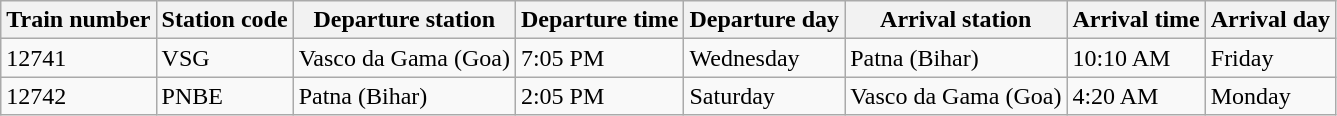<table class="wikitable">
<tr>
<th>Train number</th>
<th>Station code</th>
<th>Departure station</th>
<th>Departure time</th>
<th>Departure day</th>
<th>Arrival station</th>
<th>Arrival time</th>
<th>Arrival day</th>
</tr>
<tr>
<td>12741</td>
<td>VSG</td>
<td>Vasco da Gama (Goa)</td>
<td>7:05 PM</td>
<td>Wednesday</td>
<td>Patna (Bihar)</td>
<td>10:10 AM</td>
<td>Friday</td>
</tr>
<tr>
<td>12742</td>
<td>PNBE</td>
<td>Patna (Bihar)</td>
<td>2:05 PM</td>
<td>Saturday</td>
<td>Vasco da Gama (Goa)</td>
<td>4:20 AM</td>
<td>Monday</td>
</tr>
</table>
